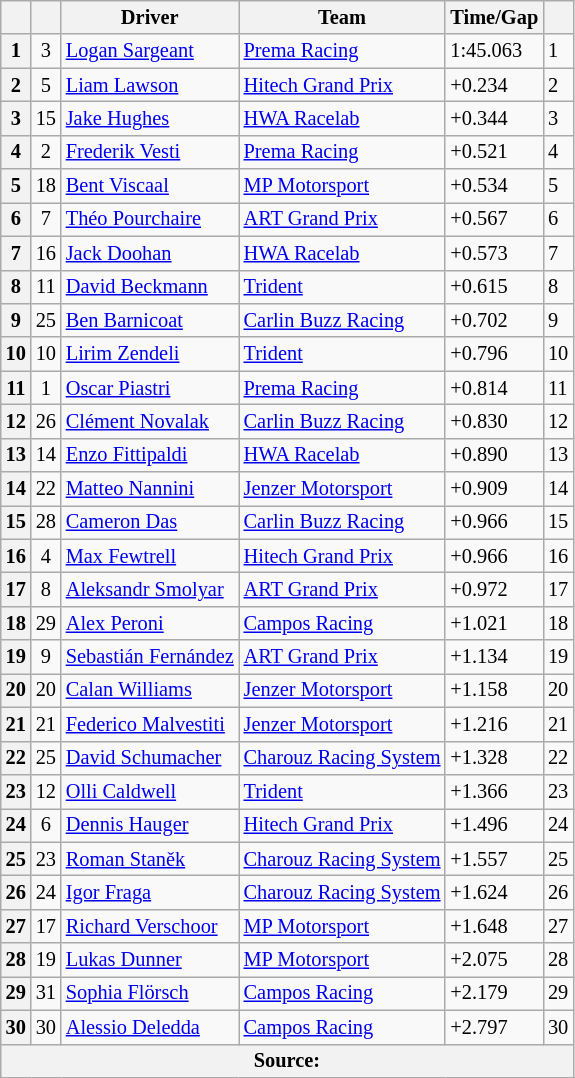<table class="wikitable" style="font-size:85%">
<tr>
<th></th>
<th></th>
<th>Driver</th>
<th>Team</th>
<th>Time/Gap</th>
<th></th>
</tr>
<tr>
<th>1</th>
<td align="center">3</td>
<td> <a href='#'>Logan Sargeant</a></td>
<td><a href='#'>Prema Racing</a></td>
<td>1:45.063</td>
<td>1</td>
</tr>
<tr>
<th>2</th>
<td align="center">5</td>
<td> <a href='#'>Liam Lawson</a></td>
<td><a href='#'>Hitech Grand Prix</a></td>
<td>+0.234</td>
<td>2</td>
</tr>
<tr>
<th>3</th>
<td align="center">15</td>
<td> <a href='#'>Jake Hughes</a></td>
<td><a href='#'>HWA Racelab</a></td>
<td>+0.344</td>
<td>3</td>
</tr>
<tr>
<th>4</th>
<td align="center">2</td>
<td> <a href='#'>Frederik Vesti</a></td>
<td><a href='#'>Prema Racing</a></td>
<td>+0.521</td>
<td>4</td>
</tr>
<tr>
<th>5</th>
<td align="center">18</td>
<td> <a href='#'>Bent Viscaal</a></td>
<td><a href='#'>MP Motorsport</a></td>
<td>+0.534</td>
<td>5</td>
</tr>
<tr>
<th>6</th>
<td align="center">7</td>
<td> <a href='#'>Théo Pourchaire</a></td>
<td><a href='#'>ART Grand Prix</a></td>
<td>+0.567</td>
<td>6</td>
</tr>
<tr>
<th>7</th>
<td align="center">16</td>
<td> <a href='#'>Jack Doohan</a></td>
<td><a href='#'>HWA Racelab</a></td>
<td>+0.573</td>
<td>7</td>
</tr>
<tr>
<th>8</th>
<td align="center">11</td>
<td> <a href='#'>David Beckmann</a></td>
<td><a href='#'>Trident</a></td>
<td>+0.615</td>
<td>8</td>
</tr>
<tr>
<th>9</th>
<td align="center">25</td>
<td> <a href='#'>Ben Barnicoat</a></td>
<td><a href='#'>Carlin Buzz Racing</a></td>
<td>+0.702</td>
<td>9</td>
</tr>
<tr>
<th>10</th>
<td align="center">10</td>
<td> <a href='#'>Lirim Zendeli</a></td>
<td><a href='#'>Trident</a></td>
<td>+0.796</td>
<td>10</td>
</tr>
<tr>
<th>11</th>
<td align="center">1</td>
<td> <a href='#'>Oscar Piastri</a></td>
<td><a href='#'>Prema Racing</a></td>
<td>+0.814</td>
<td>11</td>
</tr>
<tr>
<th>12</th>
<td align="center">26</td>
<td> <a href='#'>Clément Novalak</a></td>
<td><a href='#'>Carlin Buzz Racing</a></td>
<td>+0.830</td>
<td>12</td>
</tr>
<tr>
<th>13</th>
<td align="center">14</td>
<td> <a href='#'>Enzo Fittipaldi</a></td>
<td><a href='#'>HWA Racelab</a></td>
<td>+0.890</td>
<td>13</td>
</tr>
<tr>
<th>14</th>
<td align="center">22</td>
<td> <a href='#'>Matteo Nannini</a></td>
<td><a href='#'>Jenzer Motorsport</a></td>
<td>+0.909</td>
<td>14</td>
</tr>
<tr>
<th>15</th>
<td align="center">28</td>
<td> <a href='#'>Cameron Das</a></td>
<td><a href='#'>Carlin Buzz Racing</a></td>
<td>+0.966</td>
<td>15</td>
</tr>
<tr>
<th>16</th>
<td align="center">4</td>
<td> <a href='#'>Max Fewtrell</a></td>
<td><a href='#'>Hitech Grand Prix</a></td>
<td>+0.966</td>
<td>16</td>
</tr>
<tr>
<th>17</th>
<td align="center">8</td>
<td> <a href='#'>Aleksandr Smolyar</a></td>
<td><a href='#'>ART Grand Prix</a></td>
<td>+0.972</td>
<td>17</td>
</tr>
<tr>
<th>18</th>
<td align="center">29</td>
<td> <a href='#'>Alex Peroni</a></td>
<td><a href='#'>Campos Racing</a></td>
<td>+1.021</td>
<td>18</td>
</tr>
<tr>
<th>19</th>
<td align="center">9</td>
<td> <a href='#'>Sebastián Fernández</a></td>
<td><a href='#'>ART Grand Prix</a></td>
<td>+1.134</td>
<td>19</td>
</tr>
<tr>
<th>20</th>
<td align="center">20</td>
<td> <a href='#'>Calan Williams</a></td>
<td><a href='#'>Jenzer Motorsport</a></td>
<td>+1.158</td>
<td>20</td>
</tr>
<tr>
<th>21</th>
<td align="center">21</td>
<td> <a href='#'>Federico Malvestiti</a></td>
<td><a href='#'>Jenzer Motorsport</a></td>
<td>+1.216</td>
<td>21</td>
</tr>
<tr>
<th>22</th>
<td align="center">25</td>
<td> <a href='#'>David Schumacher</a></td>
<td><a href='#'>Charouz Racing System</a></td>
<td>+1.328</td>
<td>22</td>
</tr>
<tr>
<th>23</th>
<td align="center">12</td>
<td> <a href='#'>Olli Caldwell</a></td>
<td><a href='#'>Trident</a></td>
<td>+1.366</td>
<td>23</td>
</tr>
<tr>
<th>24</th>
<td align="center">6</td>
<td> <a href='#'>Dennis Hauger</a></td>
<td><a href='#'>Hitech Grand Prix</a></td>
<td>+1.496</td>
<td>24</td>
</tr>
<tr>
<th>25</th>
<td align="center">23</td>
<td> <a href='#'>Roman Staněk</a></td>
<td><a href='#'>Charouz Racing System</a></td>
<td>+1.557</td>
<td>25</td>
</tr>
<tr>
<th>26</th>
<td align="center">24</td>
<td> <a href='#'>Igor Fraga</a></td>
<td><a href='#'>Charouz Racing System</a></td>
<td>+1.624</td>
<td>26</td>
</tr>
<tr>
<th>27</th>
<td align="center">17</td>
<td> <a href='#'>Richard Verschoor</a></td>
<td><a href='#'>MP Motorsport</a></td>
<td>+1.648</td>
<td>27</td>
</tr>
<tr>
<th>28</th>
<td align="center">19</td>
<td> <a href='#'>Lukas Dunner</a></td>
<td><a href='#'>MP Motorsport</a></td>
<td>+2.075</td>
<td>28</td>
</tr>
<tr>
<th>29</th>
<td align="center">31</td>
<td> <a href='#'>Sophia Flörsch</a></td>
<td><a href='#'>Campos Racing</a></td>
<td>+2.179</td>
<td>29</td>
</tr>
<tr>
<th>30</th>
<td align="center">30</td>
<td> <a href='#'>Alessio Deledda</a></td>
<td><a href='#'>Campos Racing</a></td>
<td>+2.797</td>
<td>30</td>
</tr>
<tr>
<th colspan="6">Source:</th>
</tr>
</table>
